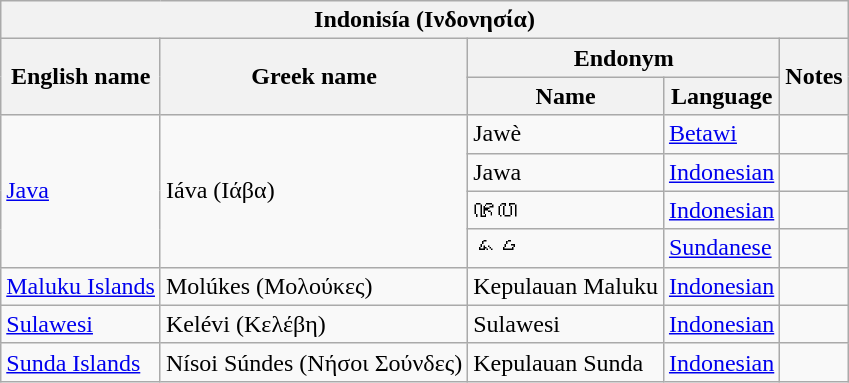<table class="wikitable sortable">
<tr>
<th colspan="5"> Indonisía (<strong>Ινδονησία</strong>)</th>
</tr>
<tr>
<th rowspan="2">English name</th>
<th rowspan="2">Greek name</th>
<th colspan="2">Endonym</th>
<th rowspan="2">Notes</th>
</tr>
<tr>
<th>Name</th>
<th>Language</th>
</tr>
<tr>
<td rowspan="4"><a href='#'>Java</a></td>
<td rowspan="4">Iáva (Ιάβα)</td>
<td>Jawè</td>
<td><a href='#'>Betawi</a></td>
<td></td>
</tr>
<tr>
<td>Jawa</td>
<td><a href='#'>Indonesian</a></td>
<td></td>
</tr>
<tr>
<td>ꦗꦮ</td>
<td><a href='#'>Indonesian</a></td>
<td></td>
</tr>
<tr>
<td>ᮏᮝ</td>
<td><a href='#'>Sundanese</a></td>
<td></td>
</tr>
<tr>
<td><a href='#'>Maluku Islands</a></td>
<td>Molúkes (Μολούκες)</td>
<td>Kepulauan Maluku</td>
<td><a href='#'>Indonesian</a></td>
<td></td>
</tr>
<tr>
<td><a href='#'>Sulawesi</a></td>
<td>Kelévi (Κελέβη)</td>
<td>Sulawesi</td>
<td><a href='#'>Indonesian</a></td>
<td></td>
</tr>
<tr>
<td><a href='#'>Sunda Islands</a></td>
<td>Nísoi Súndes (Νήσοι Σούνδες)</td>
<td>Kepulauan Sunda</td>
<td><a href='#'>Indonesian</a></td>
<td></td>
</tr>
</table>
